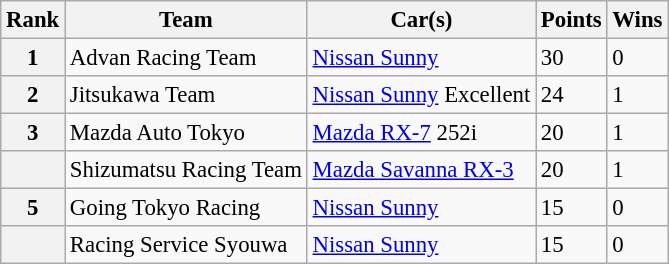<table class="wikitable" style="font-size: 95%;">
<tr>
<th>Rank</th>
<th>Team</th>
<th>Car(s)</th>
<th>Points</th>
<th>Wins</th>
</tr>
<tr>
<th>1</th>
<td>  Advan Racing Team</td>
<td><a href='#'>Nissan Sunny</a></td>
<td>30</td>
<td>0</td>
</tr>
<tr>
<th>2</th>
<td> Jitsukawa Team</td>
<td><a href='#'>Nissan Sunny</a> Excellent</td>
<td>24</td>
<td>1</td>
</tr>
<tr>
<th>3</th>
<td> Mazda Auto Tokyo</td>
<td><a href='#'>Mazda RX-7</a> 252i</td>
<td>20</td>
<td>1</td>
</tr>
<tr>
<th></th>
<td> Shizumatsu Racing Team</td>
<td><a href='#'>Mazda Savanna RX-3</a></td>
<td>20</td>
<td>1</td>
</tr>
<tr>
<th>5</th>
<td> Going Tokyo Racing</td>
<td><a href='#'>Nissan Sunny</a></td>
<td>15</td>
<td>0</td>
</tr>
<tr>
<th></th>
<td> Racing Service Syouwa</td>
<td><a href='#'>Nissan Sunny</a></td>
<td>15</td>
<td>0</td>
</tr>
</table>
